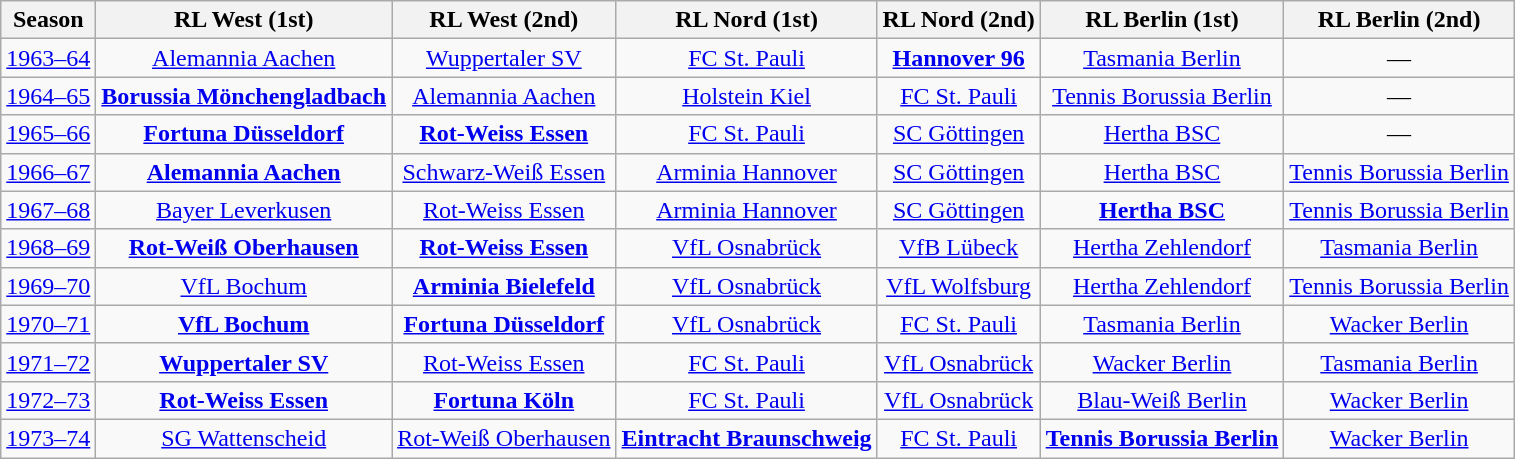<table class="wikitable">
<tr>
<th>Season</th>
<th>RL West (1st)</th>
<th>RL West (2nd)</th>
<th>RL Nord (1st)</th>
<th>RL Nord (2nd)</th>
<th>RL Berlin (1st)</th>
<th>RL Berlin (2nd)</th>
</tr>
<tr align="center">
<td><a href='#'>1963–64</a></td>
<td><a href='#'>Alemannia Aachen</a></td>
<td><a href='#'>Wuppertaler SV</a></td>
<td><a href='#'>FC St. Pauli</a></td>
<td><strong><a href='#'>Hannover 96</a></strong></td>
<td><a href='#'>Tasmania Berlin</a></td>
<td>—</td>
</tr>
<tr align="center">
<td><a href='#'>1964–65</a></td>
<td><strong><a href='#'>Borussia Mönchengladbach</a></strong></td>
<td><a href='#'>Alemannia Aachen</a></td>
<td><a href='#'>Holstein Kiel</a></td>
<td><a href='#'>FC St. Pauli</a></td>
<td><a href='#'>Tennis Borussia Berlin</a></td>
<td>—</td>
</tr>
<tr align="center">
<td><a href='#'>1965–66</a></td>
<td><strong><a href='#'>Fortuna Düsseldorf</a></strong></td>
<td><strong><a href='#'>Rot-Weiss Essen</a></strong></td>
<td><a href='#'>FC St. Pauli</a></td>
<td><a href='#'>SC Göttingen</a></td>
<td><a href='#'>Hertha BSC</a></td>
<td>—</td>
</tr>
<tr align="center">
<td><a href='#'>1966–67</a></td>
<td><strong><a href='#'>Alemannia Aachen</a></strong></td>
<td><a href='#'>Schwarz-Weiß Essen</a></td>
<td><a href='#'>Arminia Hannover</a></td>
<td><a href='#'>SC Göttingen</a></td>
<td><a href='#'>Hertha BSC</a></td>
<td><a href='#'>Tennis Borussia Berlin</a></td>
</tr>
<tr align="center">
<td><a href='#'>1967–68</a></td>
<td><a href='#'>Bayer Leverkusen</a></td>
<td><a href='#'>Rot-Weiss Essen</a></td>
<td><a href='#'>Arminia Hannover</a></td>
<td><a href='#'>SC Göttingen</a></td>
<td><strong><a href='#'>Hertha BSC</a></strong></td>
<td><a href='#'>Tennis Borussia Berlin</a></td>
</tr>
<tr align="center">
<td><a href='#'>1968–69</a></td>
<td><strong><a href='#'>Rot-Weiß Oberhausen</a></strong></td>
<td><strong><a href='#'>Rot-Weiss Essen</a></strong></td>
<td><a href='#'>VfL Osnabrück</a></td>
<td><a href='#'>VfB Lübeck</a></td>
<td><a href='#'>Hertha Zehlendorf</a></td>
<td><a href='#'>Tasmania Berlin</a></td>
</tr>
<tr align="center">
<td><a href='#'>1969–70</a></td>
<td><a href='#'>VfL Bochum</a></td>
<td><strong><a href='#'>Arminia Bielefeld</a></strong></td>
<td><a href='#'>VfL Osnabrück</a></td>
<td><a href='#'>VfL Wolfsburg</a></td>
<td><a href='#'>Hertha Zehlendorf</a></td>
<td><a href='#'>Tennis Borussia Berlin</a></td>
</tr>
<tr align="center">
<td><a href='#'>1970–71</a></td>
<td><strong><a href='#'>VfL Bochum</a></strong></td>
<td><strong><a href='#'>Fortuna Düsseldorf</a></strong></td>
<td><a href='#'>VfL Osnabrück</a></td>
<td><a href='#'>FC St. Pauli</a></td>
<td><a href='#'>Tasmania Berlin</a></td>
<td><a href='#'>Wacker Berlin</a></td>
</tr>
<tr align="center">
<td><a href='#'>1971–72</a></td>
<td><strong><a href='#'>Wuppertaler SV</a></strong></td>
<td><a href='#'>Rot-Weiss Essen</a></td>
<td><a href='#'>FC St. Pauli</a></td>
<td><a href='#'>VfL Osnabrück</a></td>
<td><a href='#'>Wacker Berlin</a></td>
<td><a href='#'>Tasmania Berlin</a></td>
</tr>
<tr align="center">
<td><a href='#'>1972–73</a></td>
<td><strong><a href='#'>Rot-Weiss Essen</a></strong></td>
<td><strong><a href='#'>Fortuna Köln</a></strong></td>
<td><a href='#'>FC St. Pauli</a></td>
<td><a href='#'>VfL Osnabrück</a></td>
<td><a href='#'>Blau-Weiß Berlin</a></td>
<td><a href='#'>Wacker Berlin</a></td>
</tr>
<tr align="center">
<td><a href='#'>1973–74</a></td>
<td><a href='#'>SG Wattenscheid</a></td>
<td><a href='#'>Rot-Weiß Oberhausen</a></td>
<td><strong><a href='#'>Eintracht Braunschweig</a></strong></td>
<td><a href='#'>FC St. Pauli</a></td>
<td><strong><a href='#'>Tennis Borussia Berlin</a></strong></td>
<td><a href='#'>Wacker Berlin</a></td>
</tr>
</table>
